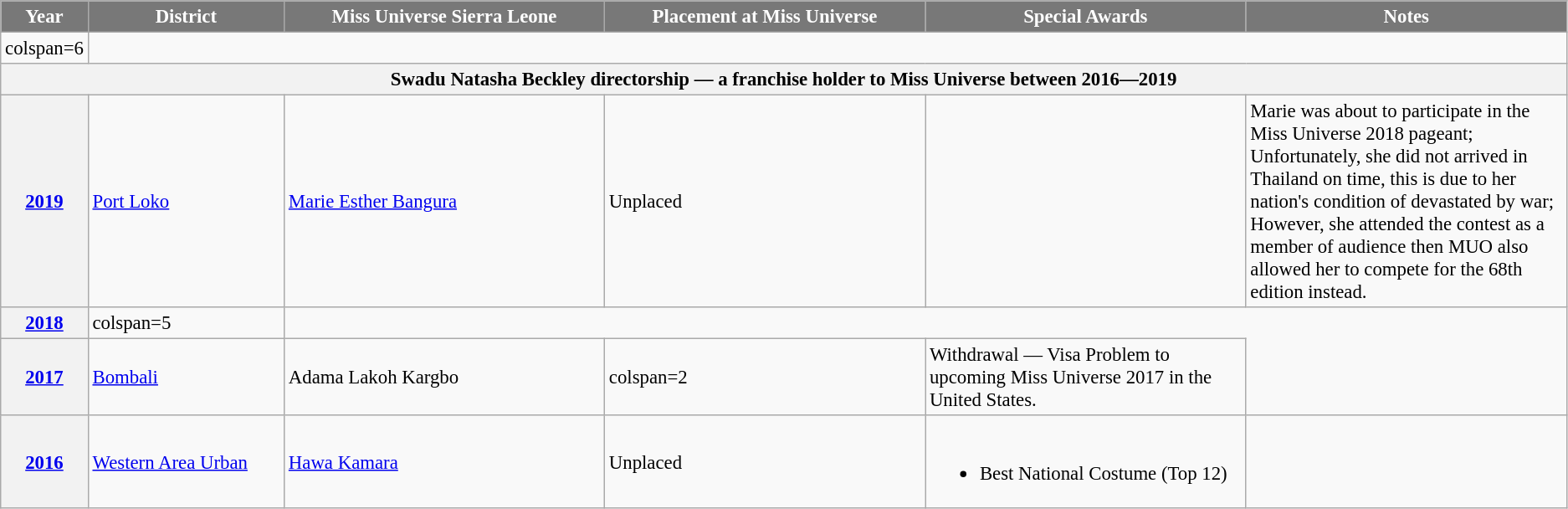<table class="wikitable " style="font-size: 95%;">
<tr>
<th width="60" style="background-color:#787878;color:#FFFFFF;">Year</th>
<th width="150" style="background-color:#787878;color:#FFFFFF;">District</th>
<th width="250" style="background-color:#787878;color:#FFFFFF;">Miss Universe Sierra Leone</th>
<th width="250" style="background-color:#787878;color:#FFFFFF;">Placement at Miss Universe</th>
<th width="250" style="background-color:#787878;color:#FFFFFF;">Special Awards</th>
<th width="250" style="background-color:#787878;color:#FFFFFF;">Notes</th>
</tr>
<tr>
<td>colspan=6 </td>
</tr>
<tr>
<th colspan="6">Swadu Natasha Beckley directorship — a franchise holder to Miss Universe between 2016—2019</th>
</tr>
<tr>
<th><a href='#'>2019</a></th>
<td><a href='#'>Port Loko</a></td>
<td><a href='#'>Marie Esther Bangura</a></td>
<td>Unplaced</td>
<td></td>
<td>Marie was about to participate in the Miss Universe 2018 pageant; Unfortunately, she did not arrived in Thailand on time, this is due to her nation's condition of devastated by war; However, she attended the contest as a member of audience then MUO also allowed her to compete for the 68th edition instead.</td>
</tr>
<tr>
<th><a href='#'>2018</a></th>
<td>colspan=5 </td>
</tr>
<tr>
<th><a href='#'>2017</a></th>
<td><a href='#'>Bombali</a></td>
<td>Adama Lakoh Kargbo</td>
<td>colspan=2 </td>
<td>Withdrawal — Visa Problem to upcoming Miss Universe 2017 in the United States.</td>
</tr>
<tr>
<th><a href='#'>2016</a></th>
<td><a href='#'>Western Area Urban</a></td>
<td><a href='#'>Hawa Kamara</a></td>
<td>Unplaced</td>
<td align="left"><br><ul><li>Best National Costume (Top 12)</li></ul></td>
<td></td>
</tr>
</table>
